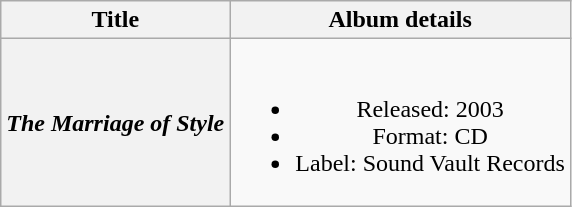<table class="wikitable plainrowheaders" style="text-align:center;" border="1">
<tr>
<th>Title</th>
<th>Album details</th>
</tr>
<tr>
<th scope="row"><em>The Marriage of Style</em></th>
<td><br><ul><li>Released: 2003</li><li>Format: CD</li><li>Label: Sound Vault Records</li></ul></td>
</tr>
</table>
